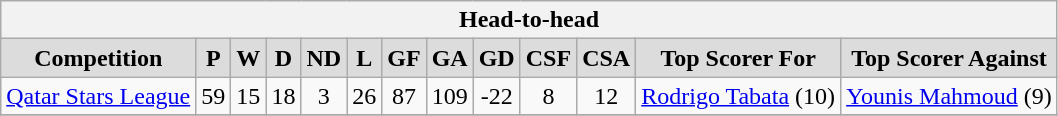<table class="wikitable sortable" style="text-align:center">
<tr>
<th colspan=13>Head-to-head</th>
</tr>
<tr>
<th style="background:#DCDCDC">Competition</th>
<th style="background:#DCDCDC">P</th>
<th style="background:#DCDCDC">W</th>
<th style="background:#DCDCDC">D</th>
<th style="background:#DCDCDC">ND</th>
<th style="background:#DCDCDC">L</th>
<th style="background:#DCDCDC">GF</th>
<th style="background:#DCDCDC">GA</th>
<th style="background:#DCDCDC">GD</th>
<th style="background:#DCDCDC">CSF</th>
<th style="background:#DCDCDC">CSA</th>
<th style="background:#DCDCDC">Top Scorer For</th>
<th style="background:#DCDCDC">Top Scorer Against</th>
</tr>
<tr>
<td align=left><a href='#'>Qatar Stars League</a></td>
<td>59</td>
<td>15</td>
<td>18</td>
<td>3</td>
<td>26</td>
<td>87</td>
<td>109</td>
<td>-22</td>
<td>8</td>
<td>12</td>
<td><a href='#'>Rodrigo Tabata</a> (10)</td>
<td><a href='#'>Younis Mahmoud</a> (9)</td>
</tr>
<tr>
</tr>
</table>
